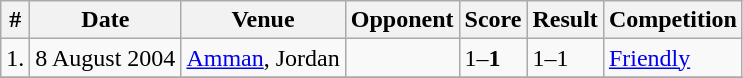<table class="wikitable">
<tr>
<th>#</th>
<th>Date</th>
<th>Venue</th>
<th>Opponent</th>
<th>Score</th>
<th>Result</th>
<th>Competition</th>
</tr>
<tr>
<td>1.</td>
<td>8 August 2004</td>
<td><a href='#'>Amman</a>, Jordan</td>
<td></td>
<td>1–<strong>1</strong></td>
<td>1–1</td>
<td><a href='#'>Friendly</a></td>
</tr>
<tr>
</tr>
</table>
